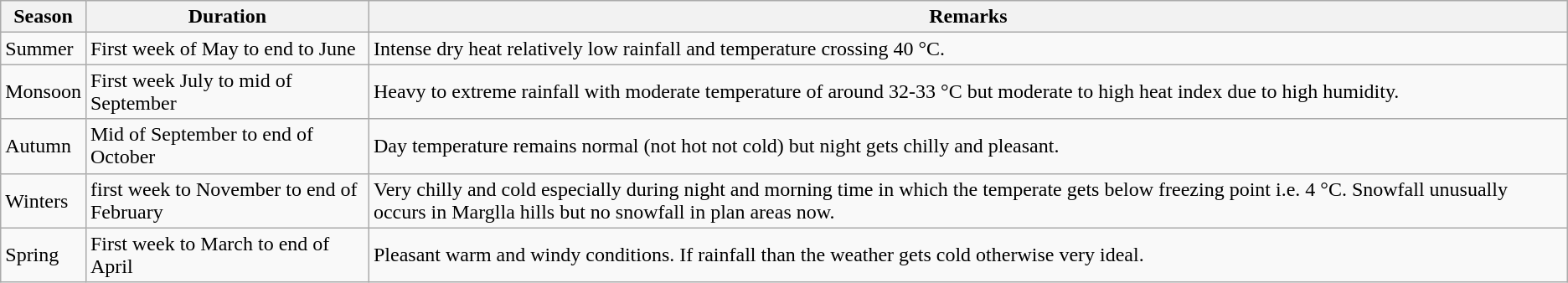<table class="wikitable">
<tr>
<th>Season</th>
<th>Duration</th>
<th>Remarks</th>
</tr>
<tr>
<td>Summer</td>
<td>First week of May to end to June</td>
<td>Intense dry heat relatively low rainfall and temperature crossing 40 °C.</td>
</tr>
<tr>
<td>Monsoon</td>
<td>First week July to mid of September</td>
<td>Heavy to extreme rainfall with moderate temperature of around 32-33 °C but moderate to high heat index due to high humidity.</td>
</tr>
<tr>
<td>Autumn</td>
<td>Mid of September to end of October</td>
<td>Day temperature remains normal (not hot not cold) but night gets chilly and pleasant.</td>
</tr>
<tr>
<td>Winters</td>
<td>first week to November to end of February</td>
<td>Very chilly and cold especially during night and morning time in which the temperate gets below freezing point i.e. 4 °C. Snowfall unusually occurs in Marglla hills but no snowfall in plan areas now.</td>
</tr>
<tr>
<td>Spring</td>
<td>First week to March to end of April</td>
<td>Pleasant warm and windy conditions. If rainfall than the weather gets cold otherwise very ideal.</td>
</tr>
</table>
